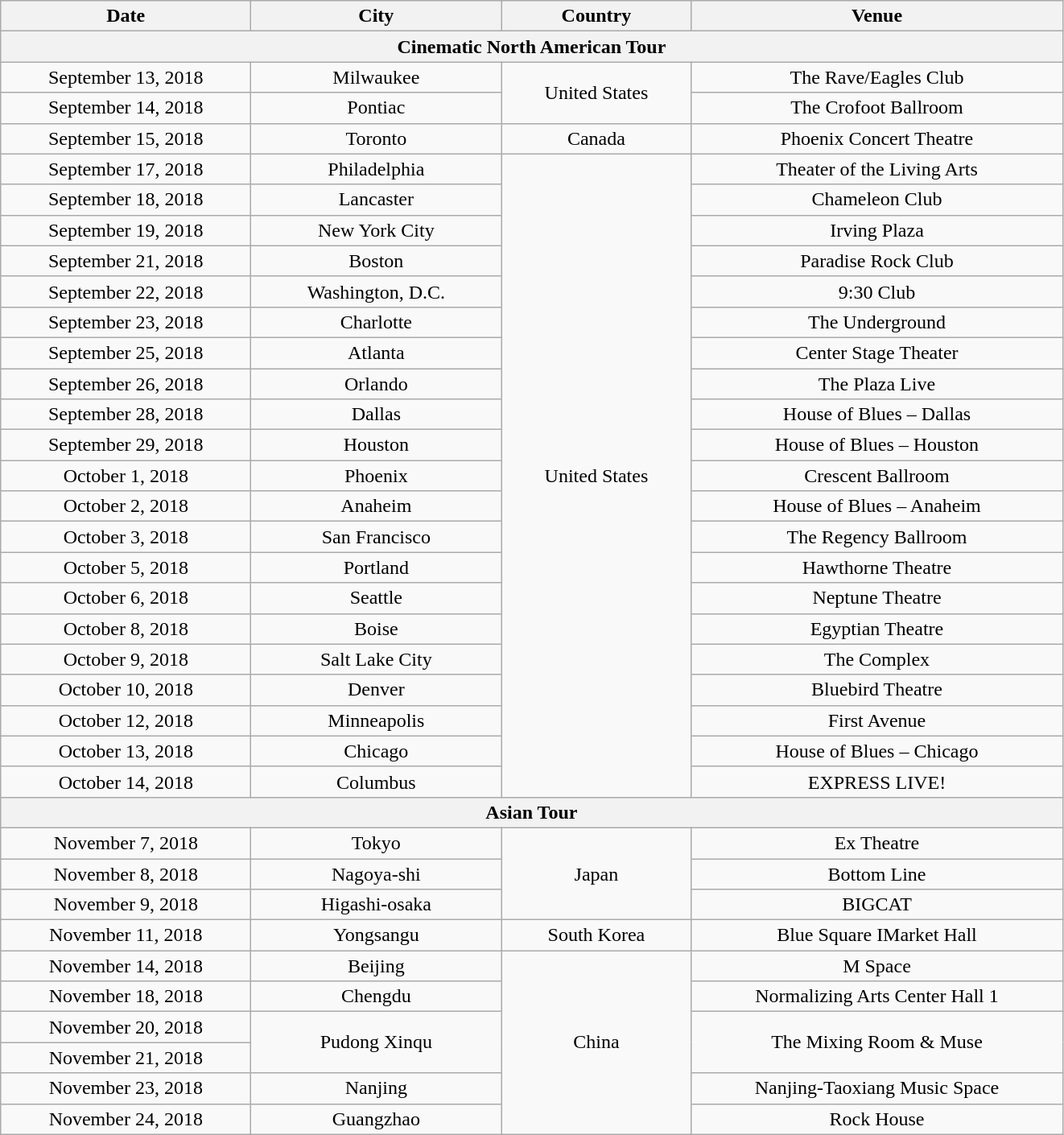<table class="wikitable" style="text-align:center;">
<tr>
<th width="200">Date</th>
<th width="200">City</th>
<th width="150">Country</th>
<th width="300">Venue</th>
</tr>
<tr>
<th colspan="4">Cinematic North American Tour</th>
</tr>
<tr>
<td>September 13, 2018</td>
<td>Milwaukee</td>
<td rowspan="2">United States</td>
<td>The Rave/Eagles Club</td>
</tr>
<tr>
<td>September 14, 2018</td>
<td>Pontiac</td>
<td>The Crofoot Ballroom</td>
</tr>
<tr>
<td>September 15, 2018</td>
<td>Toronto</td>
<td>Canada</td>
<td>Phoenix Concert Theatre</td>
</tr>
<tr>
<td>September 17, 2018</td>
<td>Philadelphia</td>
<td rowspan="21">United States</td>
<td>Theater of the Living Arts</td>
</tr>
<tr>
<td>September 18, 2018</td>
<td>Lancaster</td>
<td>Chameleon Club</td>
</tr>
<tr>
<td>September 19, 2018</td>
<td>New York City</td>
<td>Irving Plaza</td>
</tr>
<tr>
<td>September 21, 2018</td>
<td>Boston</td>
<td>Paradise Rock Club</td>
</tr>
<tr>
<td>September 22, 2018</td>
<td>Washington, D.C.</td>
<td>9:30 Club</td>
</tr>
<tr>
<td>September 23, 2018</td>
<td>Charlotte</td>
<td>The Underground</td>
</tr>
<tr>
<td>September 25, 2018</td>
<td>Atlanta</td>
<td>Center Stage Theater</td>
</tr>
<tr>
<td>September 26, 2018</td>
<td>Orlando</td>
<td>The Plaza Live</td>
</tr>
<tr>
<td>September 28, 2018</td>
<td>Dallas</td>
<td>House of Blues – Dallas</td>
</tr>
<tr>
<td>September 29, 2018</td>
<td>Houston</td>
<td>House of Blues – Houston</td>
</tr>
<tr>
<td>October 1, 2018</td>
<td>Phoenix</td>
<td>Crescent Ballroom</td>
</tr>
<tr>
<td>October 2, 2018</td>
<td>Anaheim</td>
<td>House of Blues – Anaheim</td>
</tr>
<tr>
<td>October 3, 2018</td>
<td>San Francisco</td>
<td>The Regency Ballroom</td>
</tr>
<tr>
<td>October 5, 2018</td>
<td>Portland</td>
<td>Hawthorne Theatre</td>
</tr>
<tr>
<td>October 6, 2018</td>
<td>Seattle</td>
<td>Neptune Theatre</td>
</tr>
<tr>
<td>October 8, 2018</td>
<td>Boise</td>
<td>Egyptian Theatre</td>
</tr>
<tr>
<td>October 9, 2018</td>
<td>Salt Lake City</td>
<td>The Complex</td>
</tr>
<tr>
<td>October 10, 2018</td>
<td>Denver</td>
<td>Bluebird Theatre</td>
</tr>
<tr>
<td>October 12, 2018</td>
<td>Minneapolis</td>
<td>First Avenue</td>
</tr>
<tr>
<td>October 13, 2018</td>
<td>Chicago</td>
<td>House of Blues – Chicago</td>
</tr>
<tr>
<td>October 14, 2018</td>
<td>Columbus</td>
<td>EXPRESS LIVE!</td>
</tr>
<tr>
<th colspan="4">Asian Tour</th>
</tr>
<tr>
<td>November 7, 2018</td>
<td>Tokyo</td>
<td rowspan="3">Japan</td>
<td>Ex Theatre</td>
</tr>
<tr>
<td>November 8, 2018</td>
<td>Nagoya-shi</td>
<td>Bottom Line</td>
</tr>
<tr>
<td>November 9, 2018</td>
<td>Higashi-osaka</td>
<td>BIGCAT</td>
</tr>
<tr>
<td>November 11, 2018</td>
<td>Yongsangu</td>
<td>South Korea</td>
<td>Blue Square IMarket Hall</td>
</tr>
<tr>
<td>November 14, 2018</td>
<td>Beijing</td>
<td rowspan="6">China</td>
<td>M Space</td>
</tr>
<tr>
<td>November 18, 2018</td>
<td>Chengdu</td>
<td>Normalizing Arts Center Hall 1</td>
</tr>
<tr>
<td>November 20, 2018</td>
<td rowspan="2">Pudong Xinqu</td>
<td rowspan="2">The Mixing Room & Muse</td>
</tr>
<tr>
<td>November 21, 2018</td>
</tr>
<tr>
<td>November 23, 2018</td>
<td>Nanjing</td>
<td>Nanjing-Taoxiang Music Space</td>
</tr>
<tr>
<td>November 24, 2018</td>
<td>Guangzhao</td>
<td>Rock House</td>
</tr>
</table>
